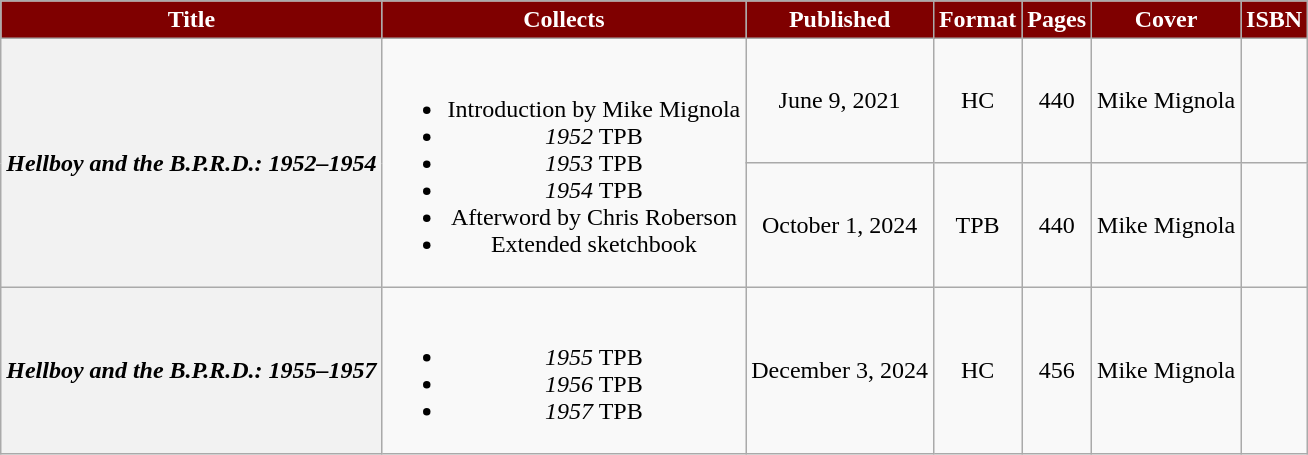<table class="wikitable" style="text-align: center">
<tr>
<th style="background:#7f0000; color:#fff;">Title</th>
<th style="background:#7f0000; color:#fff;">Collects</th>
<th style="background:#7f0000; color:#fff;">Published</th>
<th style="background:#7f0000; color:#fff;">Format</th>
<th style="background:#7f0000; color:#fff;">Pages</th>
<th style="background:#7f0000; color:#fff;">Cover</th>
<th style="background:#7f0000; color:#fff;">ISBN</th>
</tr>
<tr>
<th rowspan=2><em>Hellboy and the B.P.R.D.: 1952–1954</em></th>
<td rowspan=2><br><ul><li>Introduction by Mike Mignola</li><li><em>1952</em> TPB</li><li><em>1953</em> TPB</li><li><em>1954</em> TPB</li><li>Afterword by Chris Roberson</li><li>Extended sketchbook</li></ul></td>
<td>June 9, 2021</td>
<td>HC</td>
<td>440</td>
<td>Mike Mignola</td>
<td></td>
</tr>
<tr>
<td>October 1, 2024</td>
<td>TPB</td>
<td>440</td>
<td>Mike Mignola</td>
<td></td>
</tr>
<tr>
<th><em>Hellboy and the B.P.R.D.: 1955–1957</em></th>
<td><br><ul><li><em>1955</em> TPB</li><li><em>1956</em> TPB</li><li><em>1957</em> TPB</li></ul></td>
<td>December 3, 2024</td>
<td>HC</td>
<td>456</td>
<td>Mike Mignola</td>
<td></td>
</tr>
</table>
